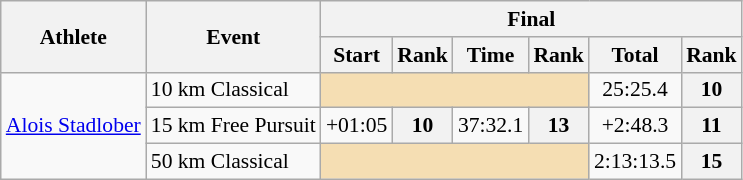<table class="wikitable" style="font-size:90%">
<tr>
<th rowspan="2">Athlete</th>
<th rowspan="2">Event</th>
<th colspan="6">Final</th>
</tr>
<tr>
<th>Start</th>
<th>Rank</th>
<th>Time</th>
<th>Rank</th>
<th>Total</th>
<th>Rank</th>
</tr>
<tr>
<td rowspan=3><a href='#'>Alois Stadlober</a></td>
<td>10 km Classical</td>
<td colspan=4 bgcolor="wheat"></td>
<td align="center">25:25.4</td>
<th align="center">10</th>
</tr>
<tr>
<td>15 km Free Pursuit</td>
<td align="center">+01:05</td>
<th align="center">10</th>
<td align="center">37:32.1</td>
<th align="center">13</th>
<td align="center">+2:48.3</td>
<th align="center">11</th>
</tr>
<tr>
<td>50 km Classical</td>
<td colspan=4 bgcolor="wheat"></td>
<td align="center">2:13:13.5</td>
<th align="center">15</th>
</tr>
</table>
